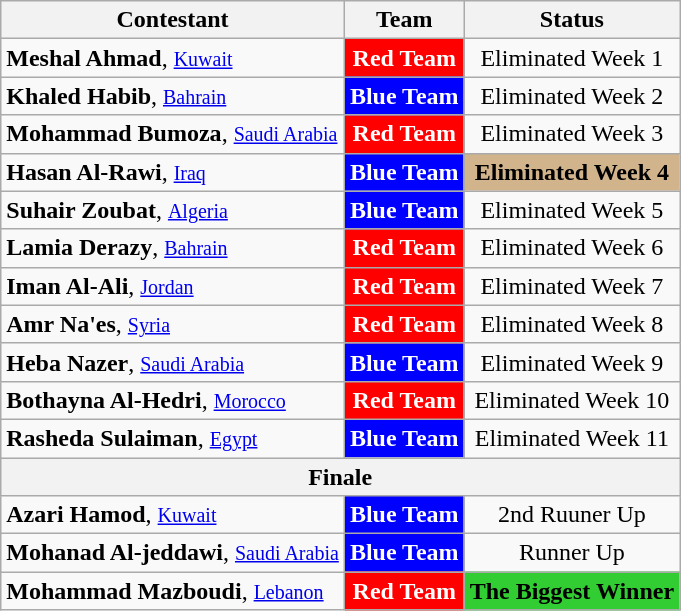<table class="wikitable" align="center" style="text-align:center">
<tr>
<th>Contestant</th>
<th>Team</th>
<th>Status</th>
</tr>
<tr>
<td align="left"><strong>Meshal Ahmad</strong>, <small><a href='#'>Kuwait</a></small></td>
<td style="background:red;color:white;"><strong>Red Team</strong></td>
<td>Eliminated Week 1</td>
</tr>
<tr>
<td align="left"><strong>Khaled Habib</strong>, <small><a href='#'>Bahrain</a></small></td>
<td style="background:blue;color:white;"><strong>Blue Team</strong></td>
<td>Eliminated Week 2</td>
</tr>
<tr>
<td align="left"><strong>Mohammad Bumoza</strong>, <small><a href='#'>Saudi Arabia</a></small></td>
<td style="background:red;color:white;"><strong>Red Team</strong></td>
<td>Eliminated Week 3</td>
</tr>
<tr>
<td align="left"><strong>Hasan Al-Rawi</strong>, <small><a href='#'>Iraq</a></small></td>
<td style="background:blue;color:white;"><strong>Blue Team</strong></td>
<td style="background:tan;"><strong>Eliminated Week 4</strong></td>
</tr>
<tr>
<td align="left"><strong>Suhair Zoubat</strong>, <small><a href='#'>Algeria</a></small></td>
<td style="background:blue;color:white;"><strong>Blue Team</strong></td>
<td>Eliminated Week 5</td>
</tr>
<tr>
<td align="left"><strong>Lamia Derazy</strong>, <small><a href='#'>Bahrain</a></small></td>
<td style="background:red;color:white;"><strong>Red Team</strong></td>
<td>Eliminated Week 6</td>
</tr>
<tr>
<td align="left"><strong>Iman Al-Ali</strong>, <small><a href='#'>Jordan</a></small></td>
<td style="background:red;color:white;"><strong>Red Team</strong></td>
<td>Eliminated Week 7</td>
</tr>
<tr>
<td align="left"><strong>Amr Na'es</strong>, <small><a href='#'>Syria</a></small></td>
<td style="background:red;color:white;"><strong>Red Team</strong></td>
<td>Eliminated Week 8</td>
</tr>
<tr>
<td align="left"><strong>Heba Nazer</strong>, <small><a href='#'>Saudi Arabia</a></small></td>
<td style="background:blue;color:white;"><strong>Blue Team</strong></td>
<td>Eliminated Week 9</td>
</tr>
<tr>
<td align="left"><strong>Bothayna Al-Hedri</strong>, <small><a href='#'>Morocco</a></small></td>
<td style="background:red;color:white;"><strong>Red Team</strong></td>
<td>Eliminated Week 10</td>
</tr>
<tr>
<td align="left"><strong>Rasheda Sulaiman</strong>, <small><a href='#'>Egypt</a></small></td>
<td style="background:blue;color:white;"><strong>Blue Team</strong></td>
<td>Eliminated Week 11</td>
</tr>
<tr>
<th colspan=3>Finale</th>
</tr>
<tr>
<td align="left"><strong>Azari Hamod</strong>, <small><a href='#'>Kuwait</a></small></td>
<td style="background:blue;color:white;"><strong>Blue Team</strong></td>
<td>2nd Ruuner Up</td>
</tr>
<tr>
<td align="left"><strong>Mohanad Al-jeddawi</strong>, <small><a href='#'>Saudi Arabia</a></small></td>
<td style="background:blue;color:white;"><strong>Blue Team</strong></td>
<td>Runner Up</td>
</tr>
<tr>
<td align="left"><strong>Mohammad Mazboudi</strong>, <small><a href='#'>Lebanon</a></small></td>
<td style="background:red;color:white;"><strong>Red Team</strong></td>
<td style="background:limegreen;"><strong>The Biggest Winner</strong></td>
</tr>
</table>
